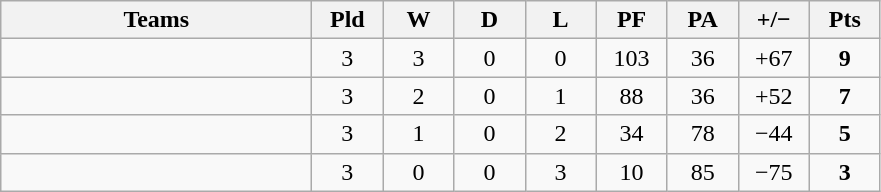<table class="wikitable" style="text-align: center;">
<tr>
<th width="200">Teams</th>
<th width="40">Pld</th>
<th width="40">W</th>
<th width="40">D</th>
<th width="40">L</th>
<th width="40">PF</th>
<th width="40">PA</th>
<th width="40">+/−</th>
<th width="40">Pts</th>
</tr>
<tr>
<td align=left></td>
<td>3</td>
<td>3</td>
<td>0</td>
<td>0</td>
<td>103</td>
<td>36</td>
<td>+67</td>
<td><strong>9</strong></td>
</tr>
<tr>
<td align=left></td>
<td>3</td>
<td>2</td>
<td>0</td>
<td>1</td>
<td>88</td>
<td>36</td>
<td>+52</td>
<td><strong>7</strong></td>
</tr>
<tr>
<td align=left></td>
<td>3</td>
<td>1</td>
<td>0</td>
<td>2</td>
<td>34</td>
<td>78</td>
<td>−44</td>
<td><strong>5</strong></td>
</tr>
<tr>
<td align=left></td>
<td>3</td>
<td>0</td>
<td>0</td>
<td>3</td>
<td>10</td>
<td>85</td>
<td>−75</td>
<td><strong>3</strong></td>
</tr>
</table>
